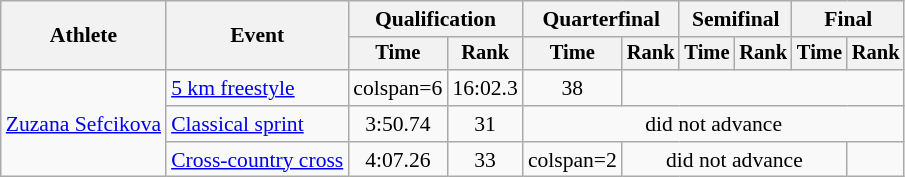<table class="wikitable" style="font-size:90%">
<tr>
<th rowspan="2">Athlete</th>
<th rowspan="2">Event</th>
<th colspan="2">Qualification</th>
<th colspan="2">Quarterfinal</th>
<th colspan="2">Semifinal</th>
<th colspan="2">Final</th>
</tr>
<tr style="font-size:95%">
<th>Time</th>
<th>Rank</th>
<th>Time</th>
<th>Rank</th>
<th>Time</th>
<th>Rank</th>
<th>Time</th>
<th>Rank</th>
</tr>
<tr align=center>
<td align=left rowspan=3><a href='#'>Zuzana Sefcikova</a></td>
<td align=left><a href='#'>5 km freestyle</a></td>
<td>colspan=6 </td>
<td>16:02.3</td>
<td>38</td>
</tr>
<tr align=center>
<td align=left><a href='#'>Classical sprint</a></td>
<td>3:50.74</td>
<td>31</td>
<td colspan=6>did not advance</td>
</tr>
<tr align=center>
<td align=left><a href='#'>Cross-country cross</a></td>
<td>4:07.26</td>
<td>33</td>
<td>colspan=2 </td>
<td colspan=4>did not advance</td>
</tr>
</table>
